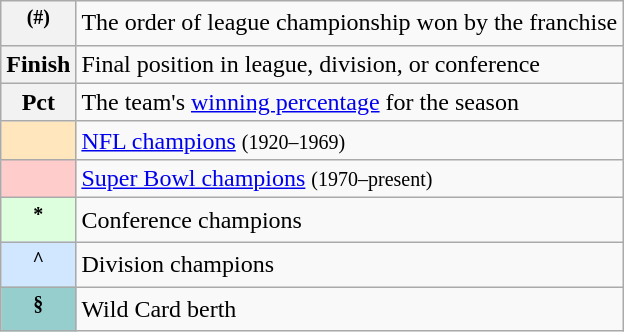<table class="wikitable">
<tr>
<th scope=row><sup>(#)</sup></th>
<td>The order of league championship won by the franchise</td>
</tr>
<tr>
<th scope=row>Finish</th>
<td>Final position in league, division, or conference</td>
</tr>
<tr>
<th scope=row>Pct</th>
<td>The team's <a href='#'>winning percentage</a> for the season</td>
</tr>
<tr>
<th scope=row style="background-color: #FFE6BD;"><sup></sup></th>
<td><a href='#'>NFL champions</a> <small>(1920–1969)</small></td>
</tr>
<tr>
<th scope=row style="background-color: #FFCCCC;"><sup></sup></th>
<td><a href='#'>Super Bowl champions</a> <small>(1970–present)</small></td>
</tr>
<tr>
<th scope=row style="background-color: #DDFFDD;"><sup>*</sup></th>
<td>Conference champions</td>
</tr>
<tr>
<th scope=row style="background-color: #D0E7FF;"><sup>^</sup></th>
<td>Division champions</td>
</tr>
<tr>
<th scope=row style="background-color: #96CDCD;"><sup>§</sup></th>
<td>Wild Card berth</td>
</tr>
</table>
